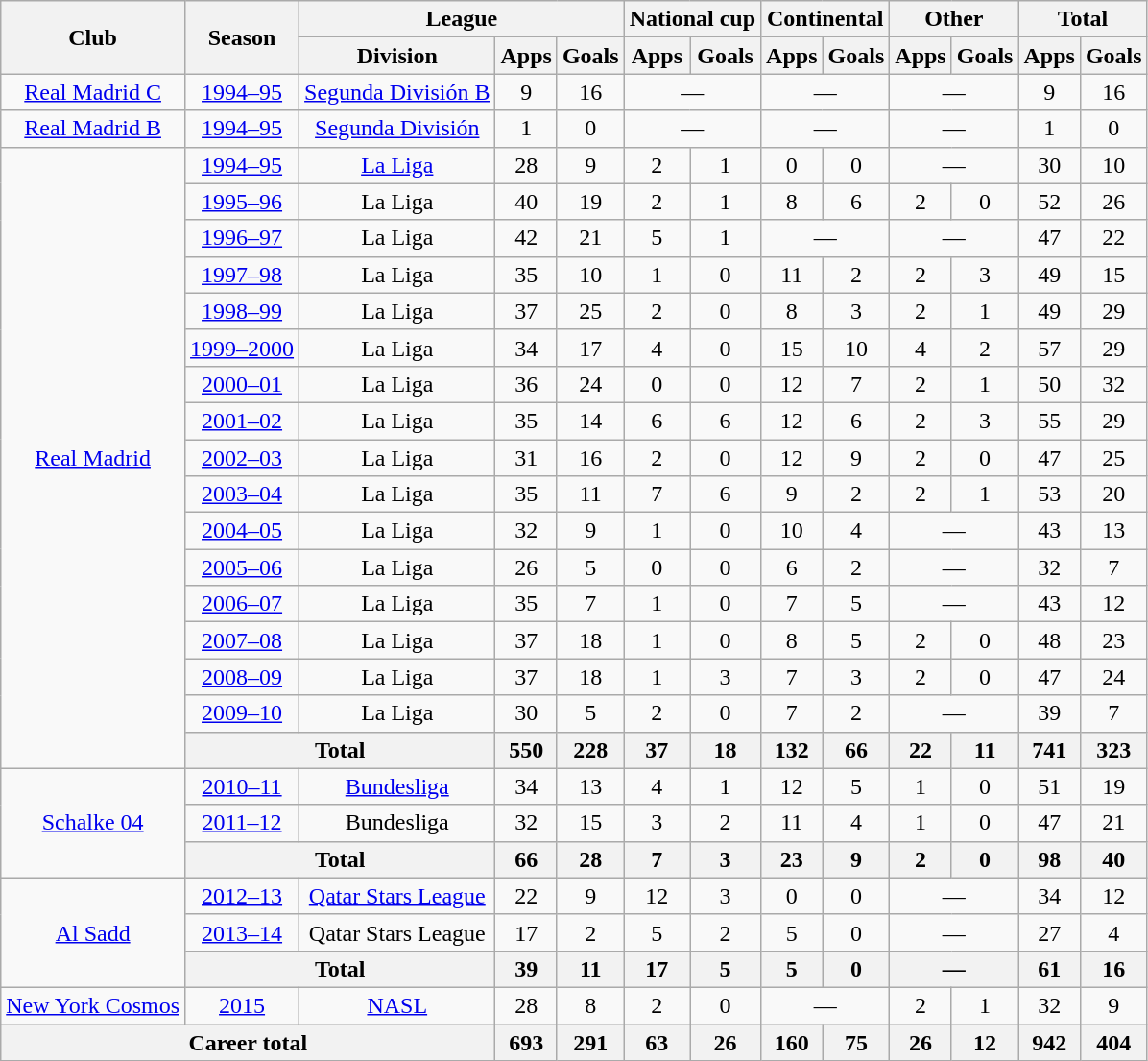<table class="wikitable nowrap" style="text-align:center">
<tr>
<th rowspan="2">Club</th>
<th rowspan="2">Season</th>
<th colspan="3">League</th>
<th colspan="2">National cup</th>
<th colspan="2">Continental</th>
<th colspan="2">Other</th>
<th colspan="2">Total</th>
</tr>
<tr>
<th>Division</th>
<th>Apps</th>
<th>Goals</th>
<th>Apps</th>
<th>Goals</th>
<th>Apps</th>
<th>Goals</th>
<th>Apps</th>
<th>Goals</th>
<th>Apps</th>
<th>Goals</th>
</tr>
<tr>
<td><a href='#'>Real Madrid C</a></td>
<td><a href='#'>1994–95</a></td>
<td><a href='#'>Segunda División B</a></td>
<td>9</td>
<td>16</td>
<td colspan="2">—</td>
<td colspan="2">—</td>
<td colspan="2">—</td>
<td>9</td>
<td>16</td>
</tr>
<tr>
<td><a href='#'>Real Madrid B</a></td>
<td><a href='#'>1994–95</a></td>
<td><a href='#'>Segunda División</a></td>
<td>1</td>
<td>0</td>
<td colspan="2">—</td>
<td colspan="2">—</td>
<td colspan="2">—</td>
<td>1</td>
<td>0</td>
</tr>
<tr>
<td rowspan="17"><a href='#'>Real Madrid</a></td>
<td><a href='#'>1994–95</a></td>
<td><a href='#'>La Liga</a></td>
<td>28</td>
<td>9</td>
<td>2</td>
<td>1</td>
<td>0</td>
<td>0</td>
<td colspan="2">—</td>
<td>30</td>
<td>10</td>
</tr>
<tr>
<td><a href='#'>1995–96</a></td>
<td>La Liga</td>
<td>40</td>
<td>19</td>
<td>2</td>
<td>1</td>
<td>8</td>
<td>6</td>
<td>2</td>
<td>0</td>
<td>52</td>
<td>26</td>
</tr>
<tr>
<td><a href='#'>1996–97</a></td>
<td>La Liga</td>
<td>42</td>
<td>21</td>
<td>5</td>
<td>1</td>
<td colspan="2">—</td>
<td colspan="2">—</td>
<td>47</td>
<td>22</td>
</tr>
<tr>
<td><a href='#'>1997–98</a></td>
<td>La Liga</td>
<td>35</td>
<td>10</td>
<td>1</td>
<td>0</td>
<td>11</td>
<td>2</td>
<td>2</td>
<td>3</td>
<td>49</td>
<td>15</td>
</tr>
<tr>
<td><a href='#'>1998–99</a></td>
<td>La Liga</td>
<td>37</td>
<td>25</td>
<td>2</td>
<td>0</td>
<td>8</td>
<td>3</td>
<td>2</td>
<td>1</td>
<td>49</td>
<td>29</td>
</tr>
<tr>
<td><a href='#'>1999–2000</a></td>
<td>La Liga</td>
<td>34</td>
<td>17</td>
<td>4</td>
<td>0</td>
<td>15</td>
<td>10</td>
<td>4</td>
<td>2</td>
<td>57</td>
<td>29</td>
</tr>
<tr>
<td><a href='#'>2000–01</a></td>
<td>La Liga</td>
<td>36</td>
<td>24</td>
<td>0</td>
<td>0</td>
<td>12</td>
<td>7</td>
<td>2</td>
<td>1</td>
<td>50</td>
<td>32</td>
</tr>
<tr>
<td><a href='#'>2001–02</a></td>
<td>La Liga</td>
<td>35</td>
<td>14</td>
<td>6</td>
<td>6</td>
<td>12</td>
<td>6</td>
<td>2</td>
<td>3</td>
<td>55</td>
<td>29</td>
</tr>
<tr>
<td><a href='#'>2002–03</a></td>
<td>La Liga</td>
<td>31</td>
<td>16</td>
<td>2</td>
<td>0</td>
<td>12</td>
<td>9</td>
<td>2</td>
<td>0</td>
<td>47</td>
<td>25</td>
</tr>
<tr>
<td><a href='#'>2003–04</a></td>
<td>La Liga</td>
<td>35</td>
<td>11</td>
<td>7</td>
<td>6</td>
<td>9</td>
<td>2</td>
<td>2</td>
<td>1</td>
<td>53</td>
<td>20</td>
</tr>
<tr>
<td><a href='#'>2004–05</a></td>
<td>La Liga</td>
<td>32</td>
<td>9</td>
<td>1</td>
<td>0</td>
<td>10</td>
<td>4</td>
<td colspan="2">—</td>
<td>43</td>
<td>13</td>
</tr>
<tr>
<td><a href='#'>2005–06</a></td>
<td>La Liga</td>
<td>26</td>
<td>5</td>
<td>0</td>
<td>0</td>
<td>6</td>
<td>2</td>
<td colspan="2">—</td>
<td>32</td>
<td>7</td>
</tr>
<tr>
<td><a href='#'>2006–07</a></td>
<td>La Liga</td>
<td>35</td>
<td>7</td>
<td>1</td>
<td>0</td>
<td>7</td>
<td>5</td>
<td colspan="2">—</td>
<td>43</td>
<td>12</td>
</tr>
<tr>
<td><a href='#'>2007–08</a></td>
<td>La Liga</td>
<td>37</td>
<td>18</td>
<td>1</td>
<td>0</td>
<td>8</td>
<td>5</td>
<td>2</td>
<td>0</td>
<td>48</td>
<td>23</td>
</tr>
<tr>
<td><a href='#'>2008–09</a></td>
<td>La Liga</td>
<td>37</td>
<td>18</td>
<td>1</td>
<td>3</td>
<td>7</td>
<td>3</td>
<td>2</td>
<td>0</td>
<td>47</td>
<td>24</td>
</tr>
<tr>
<td><a href='#'>2009–10</a></td>
<td>La Liga</td>
<td>30</td>
<td>5</td>
<td>2</td>
<td>0</td>
<td>7</td>
<td>2</td>
<td colspan="2">—</td>
<td>39</td>
<td>7</td>
</tr>
<tr>
<th colspan="2">Total</th>
<th>550</th>
<th>228</th>
<th>37</th>
<th>18</th>
<th>132</th>
<th>66</th>
<th>22</th>
<th>11</th>
<th>741</th>
<th>323</th>
</tr>
<tr>
<td rowspan="3"><a href='#'>Schalke 04</a></td>
<td><a href='#'>2010–11</a></td>
<td><a href='#'>Bundesliga</a></td>
<td>34</td>
<td>13</td>
<td>4</td>
<td>1</td>
<td>12</td>
<td>5</td>
<td>1</td>
<td>0</td>
<td>51</td>
<td>19</td>
</tr>
<tr>
<td><a href='#'>2011–12</a></td>
<td>Bundesliga</td>
<td>32</td>
<td>15</td>
<td>3</td>
<td>2</td>
<td>11</td>
<td>4</td>
<td>1</td>
<td>0</td>
<td>47</td>
<td>21</td>
</tr>
<tr>
<th colspan="2">Total</th>
<th>66</th>
<th>28</th>
<th>7</th>
<th>3</th>
<th>23</th>
<th>9</th>
<th>2</th>
<th>0</th>
<th>98</th>
<th>40</th>
</tr>
<tr>
<td rowspan="3"><a href='#'>Al Sadd</a></td>
<td><a href='#'>2012–13</a></td>
<td><a href='#'>Qatar Stars League</a></td>
<td>22</td>
<td>9</td>
<td>12</td>
<td>3</td>
<td>0</td>
<td>0</td>
<td colspan="2">—</td>
<td>34</td>
<td>12</td>
</tr>
<tr>
<td><a href='#'>2013–14</a></td>
<td>Qatar Stars League</td>
<td>17</td>
<td>2</td>
<td>5</td>
<td>2</td>
<td>5</td>
<td>0</td>
<td colspan="2">—</td>
<td>27</td>
<td>4</td>
</tr>
<tr>
<th colspan="2">Total</th>
<th>39</th>
<th>11</th>
<th>17</th>
<th>5</th>
<th>5</th>
<th>0</th>
<th colspan="2">—</th>
<th>61</th>
<th>16</th>
</tr>
<tr>
<td><a href='#'>New York Cosmos</a></td>
<td><a href='#'>2015</a></td>
<td><a href='#'>NASL</a></td>
<td>28</td>
<td>8</td>
<td>2</td>
<td>0</td>
<td colspan="2">—</td>
<td>2</td>
<td>1</td>
<td>32</td>
<td>9</td>
</tr>
<tr>
<th colspan="3">Career total</th>
<th>693</th>
<th>291</th>
<th>63</th>
<th>26</th>
<th>160</th>
<th>75</th>
<th>26</th>
<th>12</th>
<th>942</th>
<th>404</th>
</tr>
</table>
